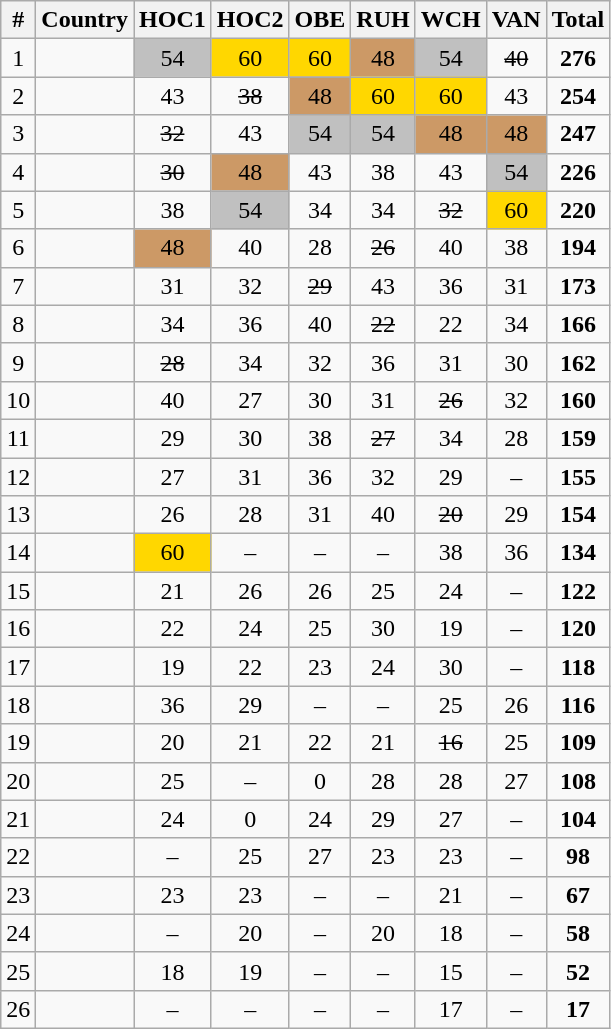<table class="wikitable sortable" style="text-align:center;">
<tr>
<th>#</th>
<th>Country</th>
<th>HOC1</th>
<th>HOC2</th>
<th>OBE</th>
<th>RUH</th>
<th>WCH</th>
<th>VAN</th>
<th>Total</th>
</tr>
<tr>
<td>1</td>
<td align="left"></td>
<td bgcolor="silver">54</td>
<td bgcolor="gold">60</td>
<td bgcolor="gold">60</td>
<td bgcolor=CC9966>48</td>
<td bgcolor="silver">54</td>
<td><s>40</s></td>
<td><strong>276</strong></td>
</tr>
<tr>
<td>2</td>
<td align="left"></td>
<td>43</td>
<td><s>38</s></td>
<td bgcolor=CC9966>48</td>
<td bgcolor="gold">60</td>
<td bgcolor="gold">60</td>
<td>43</td>
<td><strong>254</strong></td>
</tr>
<tr>
<td>3</td>
<td align="left"></td>
<td><s>32</s></td>
<td>43</td>
<td bgcolor="silver">54</td>
<td bgcolor="silver">54</td>
<td bgcolor=CC9966>48</td>
<td bgcolor=CC9966>48</td>
<td><strong>247</strong></td>
</tr>
<tr>
<td>4</td>
<td align="left"></td>
<td><s>30</s></td>
<td bgcolor=CC9966>48</td>
<td>43</td>
<td>38</td>
<td>43</td>
<td bgcolor="silver">54</td>
<td><strong>226</strong></td>
</tr>
<tr>
<td>5</td>
<td align="left"></td>
<td>38</td>
<td bgcolor="silver">54</td>
<td>34</td>
<td>34</td>
<td><s>32</s></td>
<td bgcolor="gold">60</td>
<td><strong>220</strong></td>
</tr>
<tr>
<td>6</td>
<td align="left"></td>
<td bgcolor=CC9966>48</td>
<td>40</td>
<td>28</td>
<td><s>26</s></td>
<td>40</td>
<td>38</td>
<td><strong>194</strong></td>
</tr>
<tr>
<td>7</td>
<td align="left"></td>
<td>31</td>
<td>32</td>
<td><s>29</s></td>
<td>43</td>
<td>36</td>
<td>31</td>
<td><strong>173</strong></td>
</tr>
<tr>
<td>8</td>
<td align="left"></td>
<td>34</td>
<td>36</td>
<td>40</td>
<td><s>22</s></td>
<td>22</td>
<td>34</td>
<td><strong>166</strong></td>
</tr>
<tr>
<td>9</td>
<td align="left"></td>
<td><s>28</s></td>
<td>34</td>
<td>32</td>
<td>36</td>
<td>31</td>
<td>30</td>
<td><strong>162</strong></td>
</tr>
<tr>
<td>10</td>
<td align="left"></td>
<td>40</td>
<td>27</td>
<td>30</td>
<td>31</td>
<td><s>26</s></td>
<td>32</td>
<td><strong>160</strong></td>
</tr>
<tr>
<td>11</td>
<td align="left"></td>
<td>29</td>
<td>30</td>
<td>38</td>
<td><s>27</s></td>
<td>34</td>
<td>28</td>
<td><strong>159</strong></td>
</tr>
<tr>
<td>12</td>
<td align="left"></td>
<td>27</td>
<td>31</td>
<td>36</td>
<td>32</td>
<td>29</td>
<td>–</td>
<td><strong>155</strong></td>
</tr>
<tr>
<td>13</td>
<td align="left"></td>
<td>26</td>
<td>28</td>
<td>31</td>
<td>40</td>
<td><s>20</s></td>
<td>29</td>
<td><strong>154</strong></td>
</tr>
<tr>
<td>14</td>
<td align="left"></td>
<td bgcolor="gold">60</td>
<td>–</td>
<td>–</td>
<td>–</td>
<td>38</td>
<td>36</td>
<td><strong>134</strong></td>
</tr>
<tr>
<td>15</td>
<td align="left"></td>
<td>21</td>
<td>26</td>
<td>26</td>
<td>25</td>
<td>24</td>
<td>–</td>
<td><strong>122</strong></td>
</tr>
<tr>
<td>16</td>
<td align="left"></td>
<td>22</td>
<td>24</td>
<td>25</td>
<td>30</td>
<td>19</td>
<td>–</td>
<td><strong>120</strong></td>
</tr>
<tr>
<td>17</td>
<td align="left"></td>
<td>19</td>
<td>22</td>
<td>23</td>
<td>24</td>
<td>30</td>
<td>–</td>
<td><strong>118</strong></td>
</tr>
<tr>
<td>18</td>
<td align="left"></td>
<td>36</td>
<td>29</td>
<td>–</td>
<td>–</td>
<td>25</td>
<td>26</td>
<td><strong>116</strong></td>
</tr>
<tr>
<td>19</td>
<td align="left"></td>
<td>20</td>
<td>21</td>
<td>22</td>
<td>21</td>
<td><s>16</s></td>
<td>25</td>
<td><strong>109</strong></td>
</tr>
<tr>
<td>20</td>
<td align="left"></td>
<td>25</td>
<td>–</td>
<td>0</td>
<td>28</td>
<td>28</td>
<td>27</td>
<td><strong>108</strong></td>
</tr>
<tr>
<td>21</td>
<td align="left"></td>
<td>24</td>
<td>0</td>
<td>24</td>
<td>29</td>
<td>27</td>
<td>–</td>
<td><strong>104</strong></td>
</tr>
<tr>
<td>22</td>
<td align="left"></td>
<td>–</td>
<td>25</td>
<td>27</td>
<td>23</td>
<td>23</td>
<td>–</td>
<td><strong>98</strong></td>
</tr>
<tr>
<td>23</td>
<td align="left"></td>
<td>23</td>
<td>23</td>
<td>–</td>
<td>–</td>
<td>21</td>
<td>–</td>
<td><strong>67</strong></td>
</tr>
<tr>
<td>24</td>
<td align="left"></td>
<td>–</td>
<td>20</td>
<td>–</td>
<td>20</td>
<td>18</td>
<td>–</td>
<td><strong>58</strong></td>
</tr>
<tr>
<td>25</td>
<td align="left"></td>
<td>18</td>
<td>19</td>
<td>–</td>
<td>–</td>
<td>15</td>
<td>–</td>
<td><strong>52</strong></td>
</tr>
<tr>
<td>26</td>
<td align="left"></td>
<td>–</td>
<td>–</td>
<td>–</td>
<td>–</td>
<td>17</td>
<td>–</td>
<td><strong>17</strong></td>
</tr>
</table>
